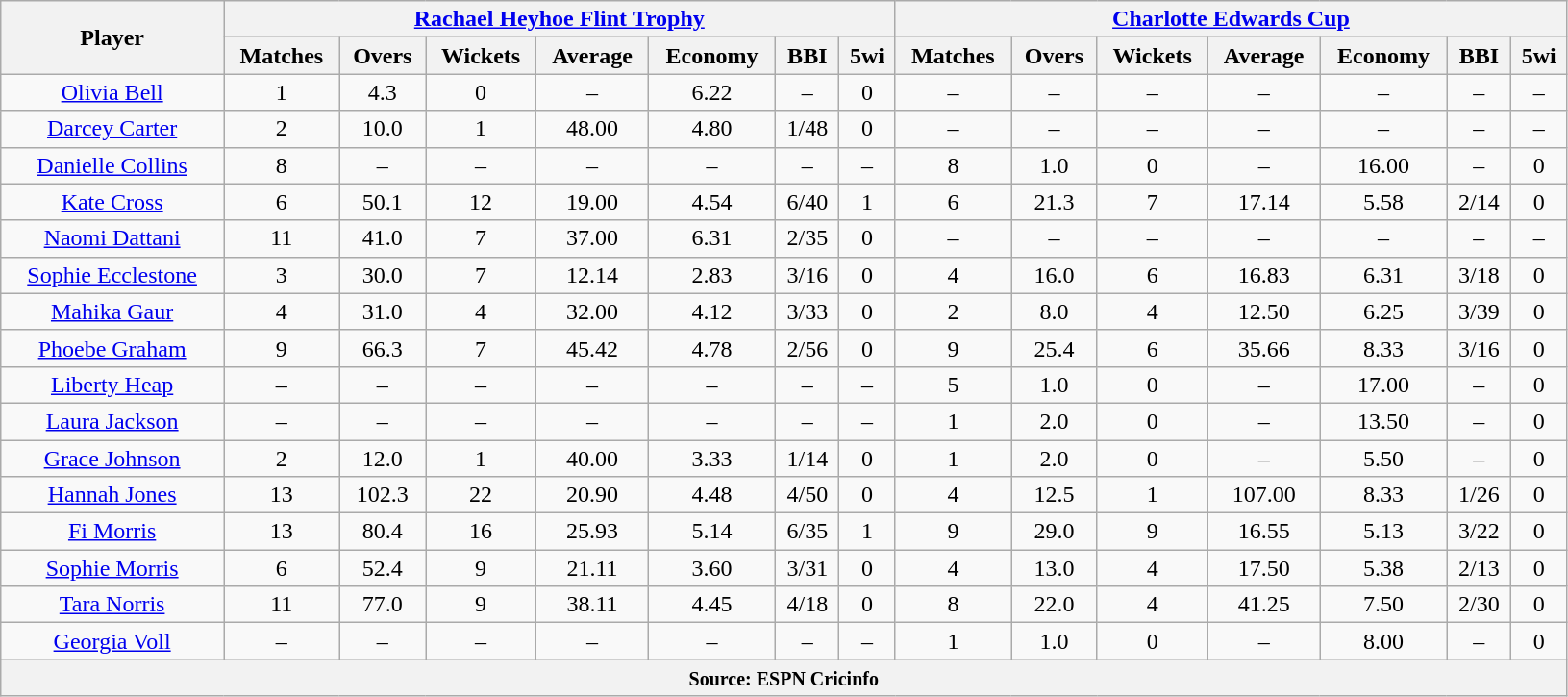<table class="wikitable" style="text-align:center; width:86%;">
<tr>
<th rowspan=2>Player</th>
<th colspan=7><a href='#'>Rachael Heyhoe Flint Trophy</a></th>
<th colspan=7><a href='#'>Charlotte Edwards Cup</a></th>
</tr>
<tr>
<th>Matches</th>
<th>Overs</th>
<th>Wickets</th>
<th>Average</th>
<th>Economy</th>
<th>BBI</th>
<th>5wi</th>
<th>Matches</th>
<th>Overs</th>
<th>Wickets</th>
<th>Average</th>
<th>Economy</th>
<th>BBI</th>
<th>5wi</th>
</tr>
<tr>
<td><a href='#'>Olivia Bell</a></td>
<td>1</td>
<td>4.3</td>
<td>0</td>
<td>–</td>
<td>6.22</td>
<td>–</td>
<td>0</td>
<td>–</td>
<td>–</td>
<td>–</td>
<td>–</td>
<td>–</td>
<td>–</td>
<td>–</td>
</tr>
<tr>
<td><a href='#'>Darcey Carter</a></td>
<td>2</td>
<td>10.0</td>
<td>1</td>
<td>48.00</td>
<td>4.80</td>
<td>1/48</td>
<td>0</td>
<td>–</td>
<td>–</td>
<td>–</td>
<td>–</td>
<td>–</td>
<td>–</td>
<td>–</td>
</tr>
<tr>
<td><a href='#'>Danielle Collins</a></td>
<td>8</td>
<td>–</td>
<td>–</td>
<td>–</td>
<td>–</td>
<td>–</td>
<td>–</td>
<td>8</td>
<td>1.0</td>
<td>0</td>
<td>–</td>
<td>16.00</td>
<td>–</td>
<td>0</td>
</tr>
<tr>
<td><a href='#'>Kate Cross</a></td>
<td>6</td>
<td>50.1</td>
<td>12</td>
<td>19.00</td>
<td>4.54</td>
<td>6/40</td>
<td>1</td>
<td>6</td>
<td>21.3</td>
<td>7</td>
<td>17.14</td>
<td>5.58</td>
<td>2/14</td>
<td>0</td>
</tr>
<tr>
<td><a href='#'>Naomi Dattani</a></td>
<td>11</td>
<td>41.0</td>
<td>7</td>
<td>37.00</td>
<td>6.31</td>
<td>2/35</td>
<td>0</td>
<td>–</td>
<td>–</td>
<td>–</td>
<td>–</td>
<td>–</td>
<td>–</td>
<td>–</td>
</tr>
<tr>
<td><a href='#'>Sophie Ecclestone</a></td>
<td>3</td>
<td>30.0</td>
<td>7</td>
<td>12.14</td>
<td>2.83</td>
<td>3/16</td>
<td>0</td>
<td>4</td>
<td>16.0</td>
<td>6</td>
<td>16.83</td>
<td>6.31</td>
<td>3/18</td>
<td>0</td>
</tr>
<tr>
<td><a href='#'>Mahika Gaur</a></td>
<td>4</td>
<td>31.0</td>
<td>4</td>
<td>32.00</td>
<td>4.12</td>
<td>3/33</td>
<td>0</td>
<td>2</td>
<td>8.0</td>
<td>4</td>
<td>12.50</td>
<td>6.25</td>
<td>3/39</td>
<td>0</td>
</tr>
<tr>
<td><a href='#'>Phoebe Graham</a></td>
<td>9</td>
<td>66.3</td>
<td>7</td>
<td>45.42</td>
<td>4.78</td>
<td>2/56</td>
<td>0</td>
<td>9</td>
<td>25.4</td>
<td>6</td>
<td>35.66</td>
<td>8.33</td>
<td>3/16</td>
<td>0</td>
</tr>
<tr>
<td><a href='#'>Liberty Heap</a></td>
<td>–</td>
<td>–</td>
<td>–</td>
<td>–</td>
<td>–</td>
<td>–</td>
<td>–</td>
<td>5</td>
<td>1.0</td>
<td>0</td>
<td>–</td>
<td>17.00</td>
<td>–</td>
<td>0</td>
</tr>
<tr>
<td><a href='#'>Laura Jackson</a></td>
<td>–</td>
<td>–</td>
<td>–</td>
<td>–</td>
<td>–</td>
<td>–</td>
<td>–</td>
<td>1</td>
<td>2.0</td>
<td>0</td>
<td>–</td>
<td>13.50</td>
<td>–</td>
<td>0</td>
</tr>
<tr>
<td><a href='#'>Grace Johnson</a></td>
<td>2</td>
<td>12.0</td>
<td>1</td>
<td>40.00</td>
<td>3.33</td>
<td>1/14</td>
<td>0</td>
<td>1</td>
<td>2.0</td>
<td>0</td>
<td>–</td>
<td>5.50</td>
<td>–</td>
<td>0</td>
</tr>
<tr>
<td><a href='#'>Hannah Jones</a></td>
<td>13</td>
<td>102.3</td>
<td>22</td>
<td>20.90</td>
<td>4.48</td>
<td>4/50</td>
<td>0</td>
<td>4</td>
<td>12.5</td>
<td>1</td>
<td>107.00</td>
<td>8.33</td>
<td>1/26</td>
<td>0</td>
</tr>
<tr>
<td><a href='#'>Fi Morris</a></td>
<td>13</td>
<td>80.4</td>
<td>16</td>
<td>25.93</td>
<td>5.14</td>
<td>6/35</td>
<td>1</td>
<td>9</td>
<td>29.0</td>
<td>9</td>
<td>16.55</td>
<td>5.13</td>
<td>3/22</td>
<td>0</td>
</tr>
<tr>
<td><a href='#'>Sophie Morris</a></td>
<td>6</td>
<td>52.4</td>
<td>9</td>
<td>21.11</td>
<td>3.60</td>
<td>3/31</td>
<td>0</td>
<td>4</td>
<td>13.0</td>
<td>4</td>
<td>17.50</td>
<td>5.38</td>
<td>2/13</td>
<td>0</td>
</tr>
<tr>
<td><a href='#'>Tara Norris</a></td>
<td>11</td>
<td>77.0</td>
<td>9</td>
<td>38.11</td>
<td>4.45</td>
<td>4/18</td>
<td>0</td>
<td>8</td>
<td>22.0</td>
<td>4</td>
<td>41.25</td>
<td>7.50</td>
<td>2/30</td>
<td>0</td>
</tr>
<tr>
<td><a href='#'>Georgia Voll</a></td>
<td>–</td>
<td>–</td>
<td>–</td>
<td>–</td>
<td>–</td>
<td>–</td>
<td>–</td>
<td>1</td>
<td>1.0</td>
<td>0</td>
<td>–</td>
<td>8.00</td>
<td>–</td>
<td>0</td>
</tr>
<tr>
<th colspan="15"><small>Source: ESPN Cricinfo</small></th>
</tr>
</table>
